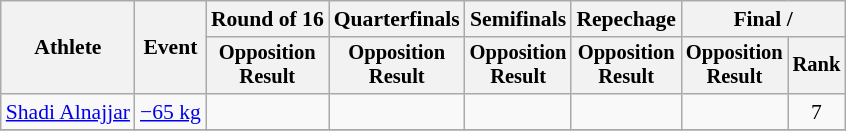<table class="wikitable" style="font-size:90%">
<tr>
<th rowspan="2">Athlete</th>
<th rowspan="2">Event</th>
<th>Round of 16</th>
<th>Quarterfinals</th>
<th>Semifinals</th>
<th>Repechage</th>
<th colspan=2>Final / </th>
</tr>
<tr style="font-size:95%">
<th>Opposition<br>Result</th>
<th>Opposition<br>Result</th>
<th>Opposition<br>Result</th>
<th>Opposition<br>Result</th>
<th>Opposition<br>Result</th>
<th>Rank</th>
</tr>
<tr align=center>
<td align=left><a href='#'>Shadi Alnajjar</a></td>
<td align=left><a href='#'>−65 kg</a></td>
<td></td>
<td></td>
<td></td>
<td></td>
<td></td>
<td>7</td>
</tr>
<tr>
</tr>
</table>
